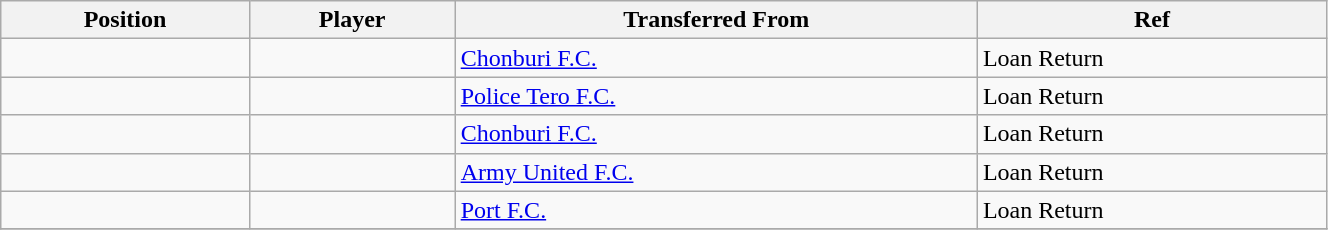<table class="wikitable sortable" style="width:70%; text-align:center; font-size:100%; text-align:left;">
<tr>
<th><strong>Position</strong></th>
<th><strong>Player</strong></th>
<th><strong>Transferred From</strong></th>
<th><strong>Ref</strong></th>
</tr>
<tr>
<td></td>
<td></td>
<td> <a href='#'>Chonburi F.C.</a></td>
<td>Loan Return</td>
</tr>
<tr>
<td></td>
<td></td>
<td> <a href='#'>Police Tero F.C.</a></td>
<td>Loan Return</td>
</tr>
<tr>
<td></td>
<td></td>
<td> <a href='#'>Chonburi F.C.</a></td>
<td>Loan Return</td>
</tr>
<tr>
<td></td>
<td></td>
<td> <a href='#'>Army United F.C.</a></td>
<td>Loan Return</td>
</tr>
<tr>
<td></td>
<td></td>
<td> <a href='#'>Port F.C.</a></td>
<td>Loan Return</td>
</tr>
<tr>
</tr>
</table>
